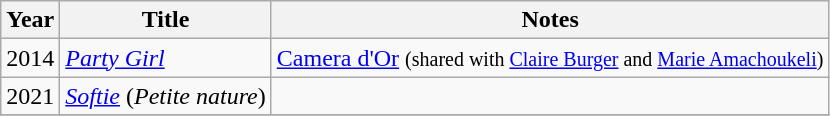<table class="wikitable sortable">
<tr>
<th>Year</th>
<th>Title</th>
<th class="unsortable">Notes</th>
</tr>
<tr>
<td>2014</td>
<td><em><a href='#'>Party Girl</a></em></td>
<td><a href='#'>Camera d'Or</a> <small>(shared with <a href='#'>Claire Burger</a> and <a href='#'>Marie Amachoukeli</a>)</small></td>
</tr>
<tr>
<td>2021</td>
<td><em><a href='#'>Softie</a></em> (<em>Petite nature</em>)</td>
<td></td>
</tr>
<tr>
</tr>
</table>
